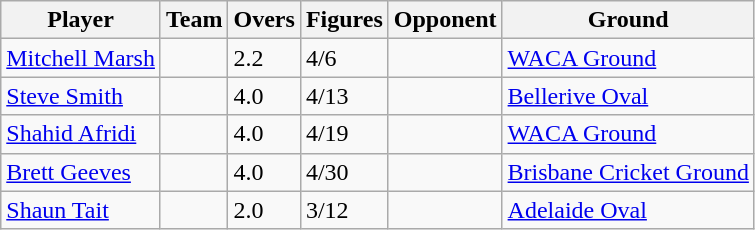<table class="wikitable">
<tr>
<th>Player</th>
<th>Team</th>
<th>Overs</th>
<th>Figures</th>
<th>Opponent</th>
<th>Ground</th>
</tr>
<tr>
<td><a href='#'>Mitchell Marsh</a></td>
<td></td>
<td>2.2</td>
<td>4/6</td>
<td></td>
<td><a href='#'>WACA Ground</a></td>
</tr>
<tr>
<td><a href='#'>Steve Smith</a></td>
<td></td>
<td>4.0</td>
<td>4/13</td>
<td></td>
<td><a href='#'>Bellerive Oval</a></td>
</tr>
<tr>
<td><a href='#'>Shahid Afridi</a></td>
<td></td>
<td>4.0</td>
<td>4/19</td>
<td></td>
<td><a href='#'>WACA Ground</a></td>
</tr>
<tr>
<td><a href='#'>Brett Geeves</a></td>
<td></td>
<td>4.0</td>
<td>4/30</td>
<td></td>
<td><a href='#'>Brisbane Cricket Ground</a></td>
</tr>
<tr>
<td><a href='#'>Shaun Tait</a></td>
<td></td>
<td>2.0</td>
<td>3/12</td>
<td></td>
<td><a href='#'>Adelaide Oval</a></td>
</tr>
</table>
